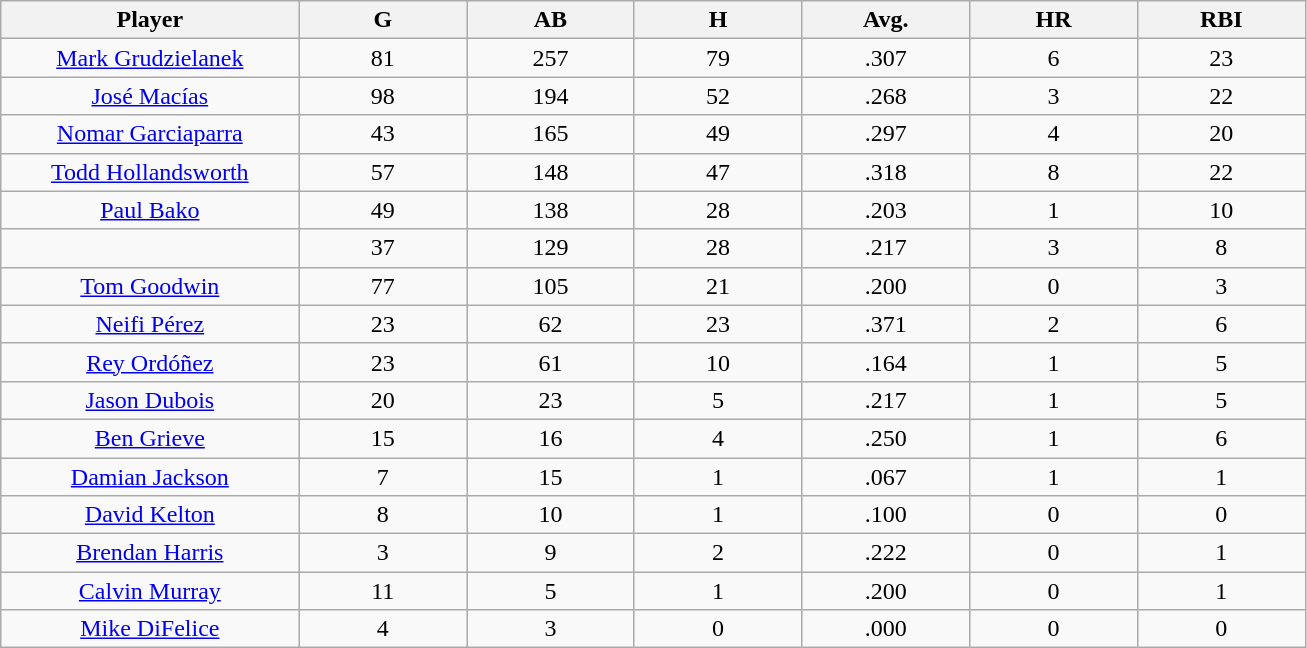<table class="wikitable sortable">
<tr>
<th bgcolor="#DDDDFF" width="16%">Player</th>
<th bgcolor="#DDDDFF" width="9%">G</th>
<th bgcolor="#DDDDFF" width="9%">AB</th>
<th bgcolor="#DDDDFF" width="9%">H</th>
<th bgcolor="#DDDDFF" width="9%">Avg.</th>
<th bgcolor="#DDDDFF" width="9%">HR</th>
<th bgcolor="#DDDDFF" width="9%">RBI</th>
</tr>
<tr align="center">
<td><a href='#'>Mark Grudzielanek</a></td>
<td>81</td>
<td>257</td>
<td>79</td>
<td>.307</td>
<td>6</td>
<td>23</td>
</tr>
<tr align=center>
<td><a href='#'>José Macías</a></td>
<td>98</td>
<td>194</td>
<td>52</td>
<td>.268</td>
<td>3</td>
<td>22</td>
</tr>
<tr align=center>
<td><a href='#'>Nomar Garciaparra</a></td>
<td>43</td>
<td>165</td>
<td>49</td>
<td>.297</td>
<td>4</td>
<td>20</td>
</tr>
<tr align=center>
<td><a href='#'>Todd Hollandsworth</a></td>
<td>57</td>
<td>148</td>
<td>47</td>
<td>.318</td>
<td>8</td>
<td>22</td>
</tr>
<tr align=center>
<td><a href='#'>Paul Bako</a></td>
<td>49</td>
<td>138</td>
<td>28</td>
<td>.203</td>
<td>1</td>
<td>10</td>
</tr>
<tr align=center>
<td></td>
<td>37</td>
<td>129</td>
<td>28</td>
<td>.217</td>
<td>3</td>
<td>8</td>
</tr>
<tr align="center">
<td><a href='#'>Tom Goodwin</a></td>
<td>77</td>
<td>105</td>
<td>21</td>
<td>.200</td>
<td>0</td>
<td>3</td>
</tr>
<tr align=center>
<td><a href='#'>Neifi Pérez</a></td>
<td>23</td>
<td>62</td>
<td>23</td>
<td>.371</td>
<td>2</td>
<td>6</td>
</tr>
<tr align=center>
<td><a href='#'>Rey Ordóñez</a></td>
<td>23</td>
<td>61</td>
<td>10</td>
<td>.164</td>
<td>1</td>
<td>5</td>
</tr>
<tr align=center>
<td><a href='#'>Jason Dubois</a></td>
<td>20</td>
<td>23</td>
<td>5</td>
<td>.217</td>
<td>1</td>
<td>5</td>
</tr>
<tr align=center>
<td><a href='#'>Ben Grieve</a></td>
<td>15</td>
<td>16</td>
<td>4</td>
<td>.250</td>
<td>1</td>
<td>6</td>
</tr>
<tr align=center>
<td><a href='#'>Damian Jackson</a></td>
<td>7</td>
<td>15</td>
<td>1</td>
<td>.067</td>
<td>1</td>
<td>1</td>
</tr>
<tr align=center>
<td><a href='#'>David Kelton</a></td>
<td>8</td>
<td>10</td>
<td>1</td>
<td>.100</td>
<td>0</td>
<td>0</td>
</tr>
<tr align=center>
<td><a href='#'>Brendan Harris</a></td>
<td>3</td>
<td>9</td>
<td>2</td>
<td>.222</td>
<td>0</td>
<td>1</td>
</tr>
<tr align=center>
<td><a href='#'>Calvin Murray</a></td>
<td>11</td>
<td>5</td>
<td>1</td>
<td>.200</td>
<td>0</td>
<td>1</td>
</tr>
<tr align=center>
<td><a href='#'>Mike DiFelice</a></td>
<td>4</td>
<td>3</td>
<td>0</td>
<td>.000</td>
<td>0</td>
<td>0</td>
</tr>
</table>
